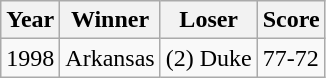<table class="wikitable">
<tr>
<th>Year</th>
<th>Winner</th>
<th>Loser</th>
<th>Score</th>
</tr>
<tr>
<td>1998</td>
<td>Arkansas</td>
<td>(2) Duke</td>
<td>77-72</td>
</tr>
</table>
